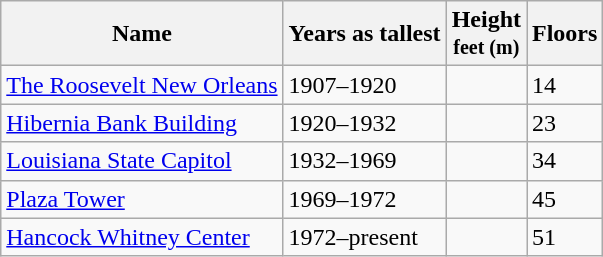<table class="wikitable">
<tr>
<th>Name</th>
<th>Years as tallest</th>
<th>Height<br><small>feet (m)</small></th>
<th>Floors</th>
</tr>
<tr>
<td><a href='#'>The Roosevelt New Orleans</a></td>
<td>1907–1920</td>
<td></td>
<td>14</td>
</tr>
<tr>
<td><a href='#'>Hibernia Bank Building</a></td>
<td>1920–1932</td>
<td></td>
<td>23</td>
</tr>
<tr>
<td><a href='#'>Louisiana State Capitol</a></td>
<td>1932–1969</td>
<td></td>
<td>34</td>
</tr>
<tr>
<td><a href='#'>Plaza Tower</a></td>
<td>1969–1972</td>
<td></td>
<td>45</td>
</tr>
<tr>
<td><a href='#'>Hancock Whitney Center</a></td>
<td>1972–present</td>
<td></td>
<td>51</td>
</tr>
</table>
